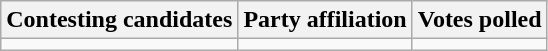<table class="wikitable sortable">
<tr>
<th>Contesting candidates</th>
<th>Party affiliation</th>
<th>Votes polled</th>
</tr>
<tr>
<td></td>
<td></td>
<td></td>
</tr>
</table>
